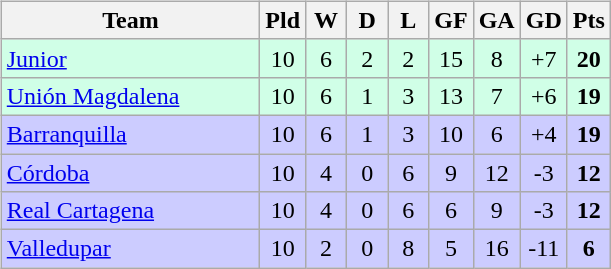<table>
<tr>
<td><br><table class="wikitable" style="text-align: center;">
<tr>
<th style="width:165px;">Team</th>
<th width="20">Pld</th>
<th width="20">W</th>
<th width="20">D</th>
<th width="20">L</th>
<th width="20">GF</th>
<th width="20">GA</th>
<th width="20">GD</th>
<th width="20">Pts</th>
</tr>
<tr style="text-align:center; background:#d0ffe7;">
<td align=left><a href='#'>Junior</a></td>
<td>10</td>
<td>6</td>
<td>2</td>
<td>2</td>
<td>15</td>
<td>8</td>
<td>+7</td>
<td><strong>20</strong></td>
</tr>
<tr style="text-align:center; background:#d0ffe7;">
<td align=left><a href='#'>Unión Magdalena</a></td>
<td>10</td>
<td>6</td>
<td>1</td>
<td>3</td>
<td>13</td>
<td>7</td>
<td>+6</td>
<td><strong>19</strong></td>
</tr>
<tr style="text-align:center; background:#ccf;">
<td align=left><a href='#'>Barranquilla</a></td>
<td>10</td>
<td>6</td>
<td>1</td>
<td>3</td>
<td>10</td>
<td>6</td>
<td>+4</td>
<td><strong>19</strong></td>
</tr>
<tr style="text-align:center; background:#ccf;">
<td align=left><a href='#'>Córdoba</a></td>
<td>10</td>
<td>4</td>
<td>0</td>
<td>6</td>
<td>9</td>
<td>12</td>
<td>-3</td>
<td><strong>12</strong></td>
</tr>
<tr style="text-align:center; background:#ccf;">
<td align=left><a href='#'>Real Cartagena</a></td>
<td>10</td>
<td>4</td>
<td>0</td>
<td>6</td>
<td>6</td>
<td>9</td>
<td>-3</td>
<td><strong>12</strong></td>
</tr>
<tr style="text-align:center; background:#ccf;">
<td align=left><a href='#'>Valledupar</a></td>
<td>10</td>
<td>2</td>
<td>0</td>
<td>8</td>
<td>5</td>
<td>16</td>
<td>-11</td>
<td><strong>6</strong></td>
</tr>
</table>
</td>
</tr>
</table>
